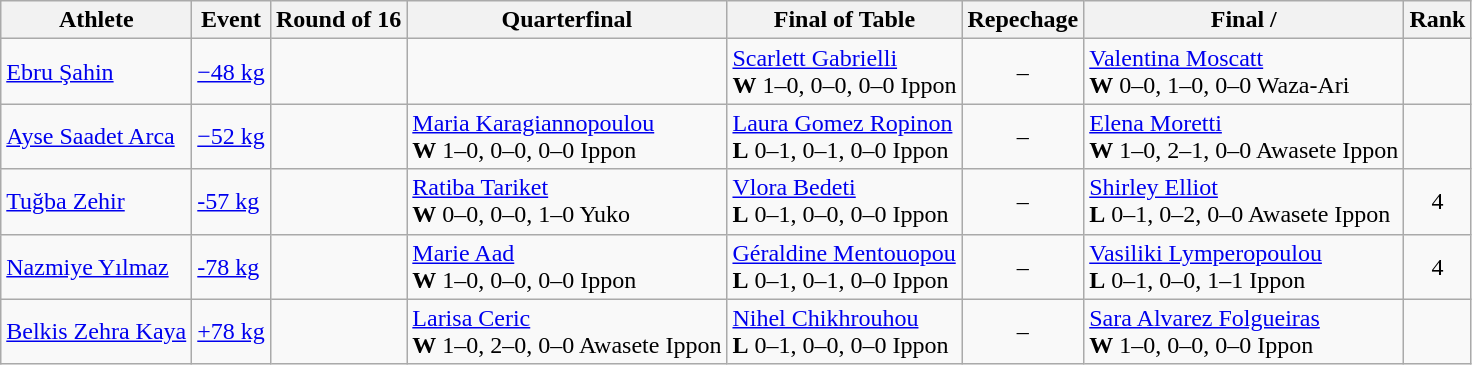<table class="wikitable">
<tr>
<th>Athlete</th>
<th>Event</th>
<th>Round of 16</th>
<th>Quarterfinal</th>
<th>Final of Table</th>
<th>Repechage</th>
<th>Final / </th>
<th>Rank</th>
</tr>
<tr>
<td><a href='#'>Ebru Şahin</a></td>
<td><a href='#'>−48 kg</a></td>
<td></td>
<td></td>
<td> <a href='#'>Scarlett Gabrielli</a> <br> <strong>W</strong> 1–0, 0–0, 0–0 Ippon</td>
<td align=center>–</td>
<td> <a href='#'>Valentina Moscatt</a> <br> <strong>W</strong> 0–0, 1–0, 0–0 Waza-Ari</td>
<td align=center></td>
</tr>
<tr>
<td><a href='#'>Ayse Saadet Arca</a></td>
<td><a href='#'>−52 kg</a></td>
<td></td>
<td> <a href='#'>Maria Karagiannopoulou</a> <br> <strong>W</strong> 1–0, 0–0, 0–0 Ippon</td>
<td> <a href='#'>Laura Gomez Ropinon</a> <br> <strong>L</strong> 0–1, 0–1, 0–0 Ippon</td>
<td align=center>–</td>
<td> <a href='#'>Elena Moretti</a> <br> <strong>W</strong> 1–0, 2–1, 0–0 Awasete Ippon</td>
<td align=center></td>
</tr>
<tr>
<td><a href='#'>Tuğba Zehir</a></td>
<td><a href='#'>-57 kg</a></td>
<td></td>
<td> <a href='#'>Ratiba Tariket</a> <br> <strong>W</strong> 0–0, 0–0, 1–0 Yuko</td>
<td> <a href='#'>Vlora Bedeti</a> <br> <strong>L</strong> 0–1, 0–0, 0–0 Ippon</td>
<td align=center>–</td>
<td> <a href='#'>Shirley Elliot</a> <br> <strong>L</strong> 0–1, 0–2, 0–0 Awasete Ippon</td>
<td align=center>4</td>
</tr>
<tr>
<td><a href='#'>Nazmiye Yılmaz</a></td>
<td><a href='#'>-78 kg</a></td>
<td></td>
<td> <a href='#'>Marie Aad</a> <br> <strong>W</strong> 1–0, 0–0, 0–0 Ippon</td>
<td> <a href='#'>Géraldine Mentouopou</a> <br> <strong>L</strong> 0–1, 0–1, 0–0 Ippon</td>
<td align=center>–</td>
<td> <a href='#'>Vasiliki Lymperopoulou</a> <br> <strong>L</strong> 0–1, 0–0, 1–1 Ippon</td>
<td align=center>4</td>
</tr>
<tr>
<td><a href='#'>Belkis Zehra Kaya</a></td>
<td><a href='#'>+78 kg</a></td>
<td></td>
<td> <a href='#'>Larisa Ceric</a> <br> <strong>W</strong> 1–0, 2–0, 0–0 Awasete Ippon</td>
<td> <a href='#'>Nihel Chikhrouhou</a> <br> <strong>L</strong> 0–1, 0–0, 0–0 Ippon</td>
<td align=center>–</td>
<td> <a href='#'>Sara Alvarez Folgueiras</a> <br> <strong>W</strong> 1–0, 0–0, 0–0 Ippon</td>
<td align=center></td>
</tr>
</table>
